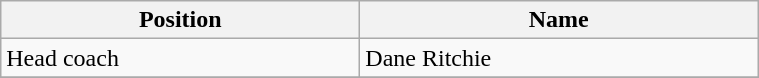<table class="wikitable" width=40% style="text-align:left;font-size:100%;">
<tr>
<th>Position</th>
<th>Name</th>
</tr>
<tr>
<td>Head coach</td>
<td> Dane Ritchie</td>
</tr>
<tr>
</tr>
</table>
